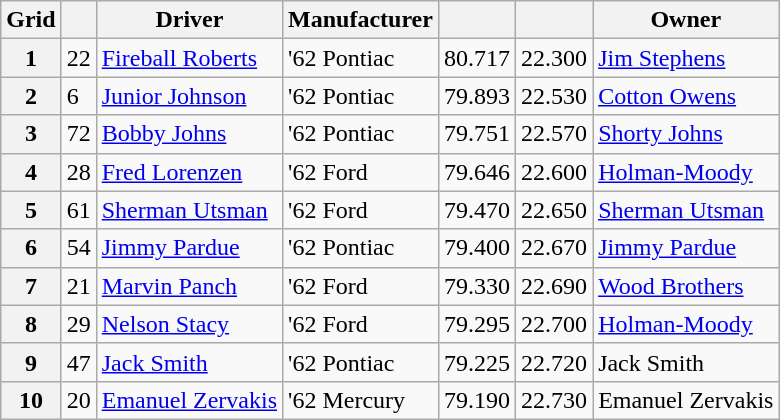<table class="wikitable">
<tr>
<th>Grid</th>
<th></th>
<th>Driver</th>
<th>Manufacturer</th>
<th></th>
<th></th>
<th>Owner</th>
</tr>
<tr>
<th>1</th>
<td>22</td>
<td><a href='#'>Fireball Roberts</a></td>
<td>'62 Pontiac</td>
<td>80.717</td>
<td>22.300</td>
<td><a href='#'>Jim Stephens</a></td>
</tr>
<tr>
<th>2</th>
<td>6</td>
<td><a href='#'>Junior Johnson</a></td>
<td>'62 Pontiac</td>
<td>79.893</td>
<td>22.530</td>
<td><a href='#'>Cotton Owens</a></td>
</tr>
<tr>
<th>3</th>
<td>72</td>
<td><a href='#'>Bobby Johns</a></td>
<td>'62 Pontiac</td>
<td>79.751</td>
<td>22.570</td>
<td><a href='#'>Shorty Johns</a></td>
</tr>
<tr>
<th>4</th>
<td>28</td>
<td><a href='#'>Fred Lorenzen</a></td>
<td>'62 Ford</td>
<td>79.646</td>
<td>22.600</td>
<td><a href='#'>Holman-Moody</a></td>
</tr>
<tr>
<th>5</th>
<td>61</td>
<td><a href='#'>Sherman Utsman</a></td>
<td>'62 Ford</td>
<td>79.470</td>
<td>22.650</td>
<td><a href='#'>Sherman Utsman</a></td>
</tr>
<tr>
<th>6</th>
<td>54</td>
<td><a href='#'>Jimmy Pardue</a></td>
<td>'62 Pontiac</td>
<td>79.400</td>
<td>22.670</td>
<td><a href='#'>Jimmy Pardue</a></td>
</tr>
<tr>
<th>7</th>
<td>21</td>
<td><a href='#'>Marvin Panch</a></td>
<td>'62 Ford</td>
<td>79.330</td>
<td>22.690</td>
<td><a href='#'>Wood Brothers</a></td>
</tr>
<tr>
<th>8</th>
<td>29</td>
<td><a href='#'>Nelson Stacy</a></td>
<td>'62 Ford</td>
<td>79.295</td>
<td>22.700</td>
<td><a href='#'>Holman-Moody</a></td>
</tr>
<tr>
<th>9</th>
<td>47</td>
<td><a href='#'>Jack Smith</a></td>
<td>'62 Pontiac</td>
<td>79.225</td>
<td>22.720</td>
<td>Jack Smith</td>
</tr>
<tr>
<th>10</th>
<td>20</td>
<td><a href='#'>Emanuel Zervakis</a></td>
<td>'62 Mercury</td>
<td>79.190</td>
<td>22.730</td>
<td>Emanuel Zervakis</td>
</tr>
</table>
